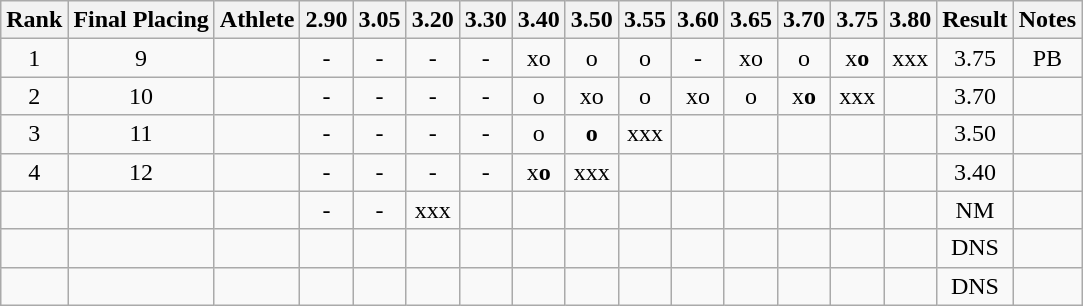<table class="wikitable" style="text-align:center">
<tr>
<th>Rank</th>
<th>Final Placing</th>
<th>Athlete</th>
<th>2.90</th>
<th>3.05</th>
<th>3.20</th>
<th>3.30</th>
<th>3.40</th>
<th>3.50</th>
<th>3.55</th>
<th>3.60</th>
<th>3.65</th>
<th>3.70</th>
<th>3.75</th>
<th>3.80</th>
<th>Result</th>
<th>Notes</th>
</tr>
<tr>
<td>1</td>
<td>9</td>
<td align=left></td>
<td>-</td>
<td>-</td>
<td>-</td>
<td>-</td>
<td>xo</td>
<td>o</td>
<td>o</td>
<td>-</td>
<td>xo</td>
<td>o</td>
<td>x<strong>o</strong></td>
<td>xxx</td>
<td>3.75</td>
<td>PB</td>
</tr>
<tr>
<td>2</td>
<td>10</td>
<td align=left></td>
<td>-</td>
<td>-</td>
<td>-</td>
<td>-</td>
<td>o</td>
<td>xo</td>
<td>o</td>
<td>xo</td>
<td>o</td>
<td>x<strong>o</strong></td>
<td>xxx</td>
<td></td>
<td>3.70</td>
<td></td>
</tr>
<tr>
<td>3</td>
<td>11</td>
<td align=left></td>
<td>-</td>
<td>-</td>
<td>-</td>
<td>-</td>
<td>o</td>
<td><strong>o</strong></td>
<td>xxx</td>
<td></td>
<td></td>
<td></td>
<td></td>
<td></td>
<td>3.50</td>
<td></td>
</tr>
<tr>
<td>4</td>
<td>12</td>
<td align=left></td>
<td>-</td>
<td>-</td>
<td>-</td>
<td>-</td>
<td>x<strong>o</strong></td>
<td>xxx</td>
<td></td>
<td></td>
<td></td>
<td></td>
<td></td>
<td></td>
<td>3.40</td>
<td></td>
</tr>
<tr>
<td></td>
<td></td>
<td align=left></td>
<td>-</td>
<td>-</td>
<td>xxx</td>
<td></td>
<td></td>
<td></td>
<td></td>
<td></td>
<td></td>
<td></td>
<td></td>
<td></td>
<td>NM</td>
<td></td>
</tr>
<tr>
<td></td>
<td></td>
<td align=left></td>
<td></td>
<td></td>
<td></td>
<td></td>
<td></td>
<td></td>
<td></td>
<td></td>
<td></td>
<td></td>
<td></td>
<td></td>
<td>DNS</td>
<td></td>
</tr>
<tr>
<td></td>
<td></td>
<td align=left></td>
<td></td>
<td></td>
<td></td>
<td></td>
<td></td>
<td></td>
<td></td>
<td></td>
<td></td>
<td></td>
<td></td>
<td></td>
<td>DNS</td>
<td></td>
</tr>
</table>
